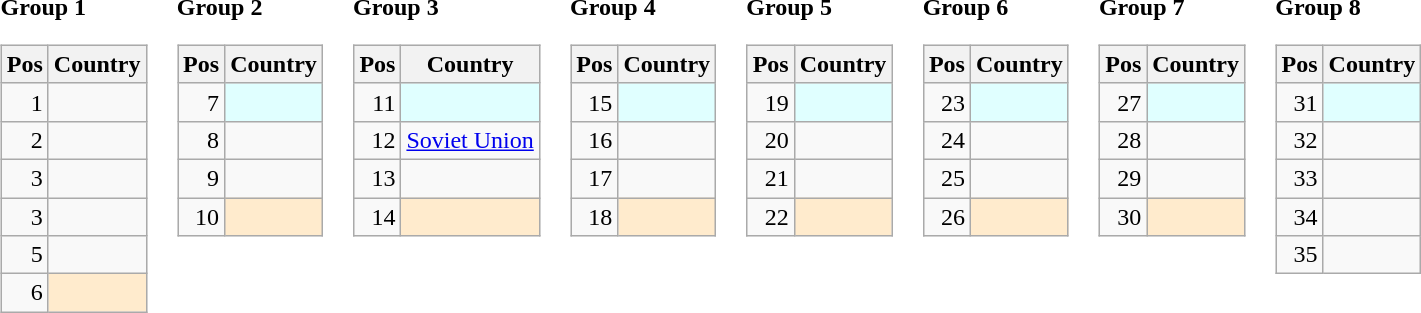<table>
<tr>
<td><strong>Group 1</strong><br><table class="wikitable" style="text-align:right;">
<tr>
<th>Pos</th>
<th>Country</th>
</tr>
<tr>
<td>1</td>
<td align="left"></td>
</tr>
<tr>
<td>2</td>
<td align="left"></td>
</tr>
<tr>
<td>3</td>
<td align="left"></td>
</tr>
<tr>
<td>3</td>
<td align="left"></td>
</tr>
<tr>
<td>5</td>
<td align="left"></td>
</tr>
<tr>
<td>6</td>
<td style="background:#FFEBCD;" align="left"></td>
</tr>
</table>
</td>
<td valign=top><strong>Group 2</strong><br><table class="wikitable" style="text-align:right;">
<tr>
<th>Pos</th>
<th>Country</th>
</tr>
<tr>
<td>7</td>
<td style="background:#E0FFFF;" align="left"></td>
</tr>
<tr>
<td>8</td>
<td align="left"></td>
</tr>
<tr>
<td>9</td>
<td align="left"></td>
</tr>
<tr>
<td>10</td>
<td style="background:#FFEBCD;" align="left"></td>
</tr>
</table>
</td>
<td valign=top><strong>Group 3</strong><br><table class="wikitable" style="text-align:right;">
<tr>
<th>Pos</th>
<th>Country</th>
</tr>
<tr>
<td>11</td>
<td style="background:#E0FFFF;" align="left"></td>
</tr>
<tr>
<td>12</td>
<td align="left"> <a href='#'>Soviet Union</a></td>
</tr>
<tr>
<td>13</td>
<td align="left"></td>
</tr>
<tr>
<td>14</td>
<td style="background:#FFEBCD;" align="left"></td>
</tr>
</table>
</td>
<td valign=top><strong>Group 4</strong><br><table class="wikitable" style="text-align:right;">
<tr>
<th>Pos</th>
<th>Country</th>
</tr>
<tr>
<td>15</td>
<td style="background:#E0FFFF;" align="left"></td>
</tr>
<tr>
<td>16</td>
<td align="left"></td>
</tr>
<tr>
<td>17</td>
<td align="left"></td>
</tr>
<tr>
<td>18</td>
<td style="background:#FFEBCD;" align="left"></td>
</tr>
</table>
</td>
<td valign=top><strong>Group 5</strong><br><table class="wikitable" style="text-align:right;">
<tr>
<th>Pos</th>
<th>Country</th>
</tr>
<tr>
<td>19</td>
<td style="background:#E0FFFF;" align="left"></td>
</tr>
<tr>
<td>20</td>
<td align="left"></td>
</tr>
<tr>
<td>21</td>
<td align="left"></td>
</tr>
<tr>
<td>22</td>
<td style="background:#FFEBCD;" align="left"></td>
</tr>
</table>
</td>
<td valign=top><strong>Group 6</strong><br><table class="wikitable" style="text-align: right;">
<tr>
<th>Pos</th>
<th>Country</th>
</tr>
<tr>
<td>23</td>
<td style="background:#E0FFFF;" align="left"></td>
</tr>
<tr>
<td>24</td>
<td align="left"></td>
</tr>
<tr>
<td>25</td>
<td align="left"></td>
</tr>
<tr>
<td>26</td>
<td style="background:#FFEBCD;" align="left"></td>
</tr>
</table>
</td>
<td valign=top><strong>Group 7</strong><br><table class="wikitable" style="text-align:right;">
<tr>
<th>Pos</th>
<th>Country</th>
</tr>
<tr>
<td>27</td>
<td style="background:#E0FFFF;" align="left"></td>
</tr>
<tr>
<td>28</td>
<td align="left"></td>
</tr>
<tr>
<td>29</td>
<td align="left"></td>
</tr>
<tr>
<td>30</td>
<td style="background:#FFEBCD;" align="left"></td>
</tr>
</table>
</td>
<td valign=top><strong>Group 8</strong><br><table class="wikitable" style="text-align:right;">
<tr>
<th>Pos</th>
<th>Country</th>
</tr>
<tr>
<td>31</td>
<td style="background:#E0FFFF;" align="left"></td>
</tr>
<tr>
<td>32</td>
<td align="left"></td>
</tr>
<tr>
<td>33</td>
<td align="left"></td>
</tr>
<tr>
<td>34</td>
<td align="left"></td>
</tr>
<tr>
<td>35</td>
<td align="left"></td>
</tr>
</table>
</td>
</tr>
</table>
